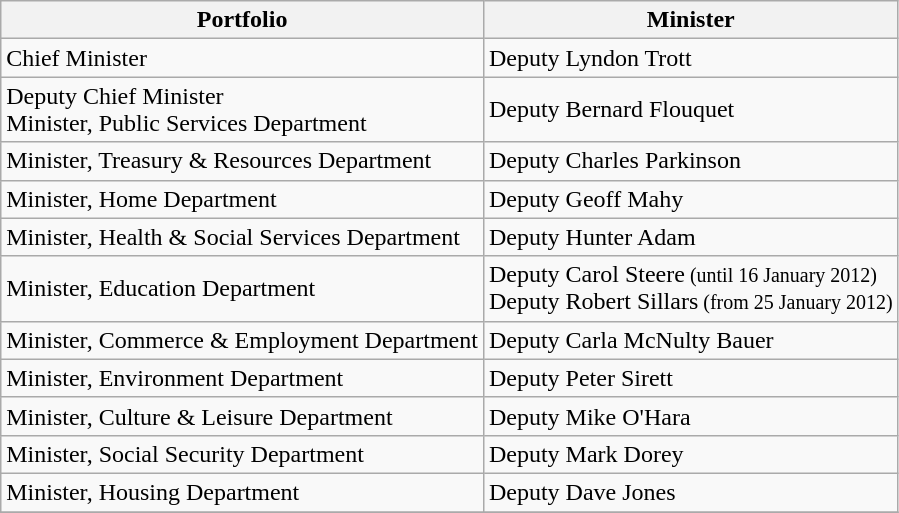<table class=wikitable>
<tr>
<th>Portfolio</th>
<th>Minister</th>
</tr>
<tr>
<td>Chief Minister</td>
<td>Deputy Lyndon Trott</td>
</tr>
<tr>
<td>Deputy Chief Minister<br>Minister, Public Services Department</td>
<td>Deputy Bernard Flouquet</td>
</tr>
<tr>
<td>Minister, Treasury & Resources Department</td>
<td>Deputy Charles Parkinson</td>
</tr>
<tr>
<td>Minister, Home Department</td>
<td>Deputy Geoff Mahy</td>
</tr>
<tr>
<td>Minister, Health & Social Services Department</td>
<td>Deputy Hunter Adam</td>
</tr>
<tr>
<td>Minister, Education Department</td>
<td>Deputy Carol Steere<small> (until 16 January 2012)<br></small>Deputy Robert Sillars<small> (from 25 January 2012)</small></td>
</tr>
<tr>
<td>Minister, Commerce & Employment Department</td>
<td>Deputy Carla McNulty Bauer</td>
</tr>
<tr>
<td>Minister, Environment Department</td>
<td>Deputy Peter Sirett</td>
</tr>
<tr>
<td>Minister, Culture & Leisure Department</td>
<td>Deputy Mike O'Hara</td>
</tr>
<tr>
<td>Minister, Social Security Department</td>
<td>Deputy Mark Dorey</td>
</tr>
<tr>
<td>Minister, Housing Department</td>
<td>Deputy Dave Jones</td>
</tr>
<tr>
</tr>
</table>
